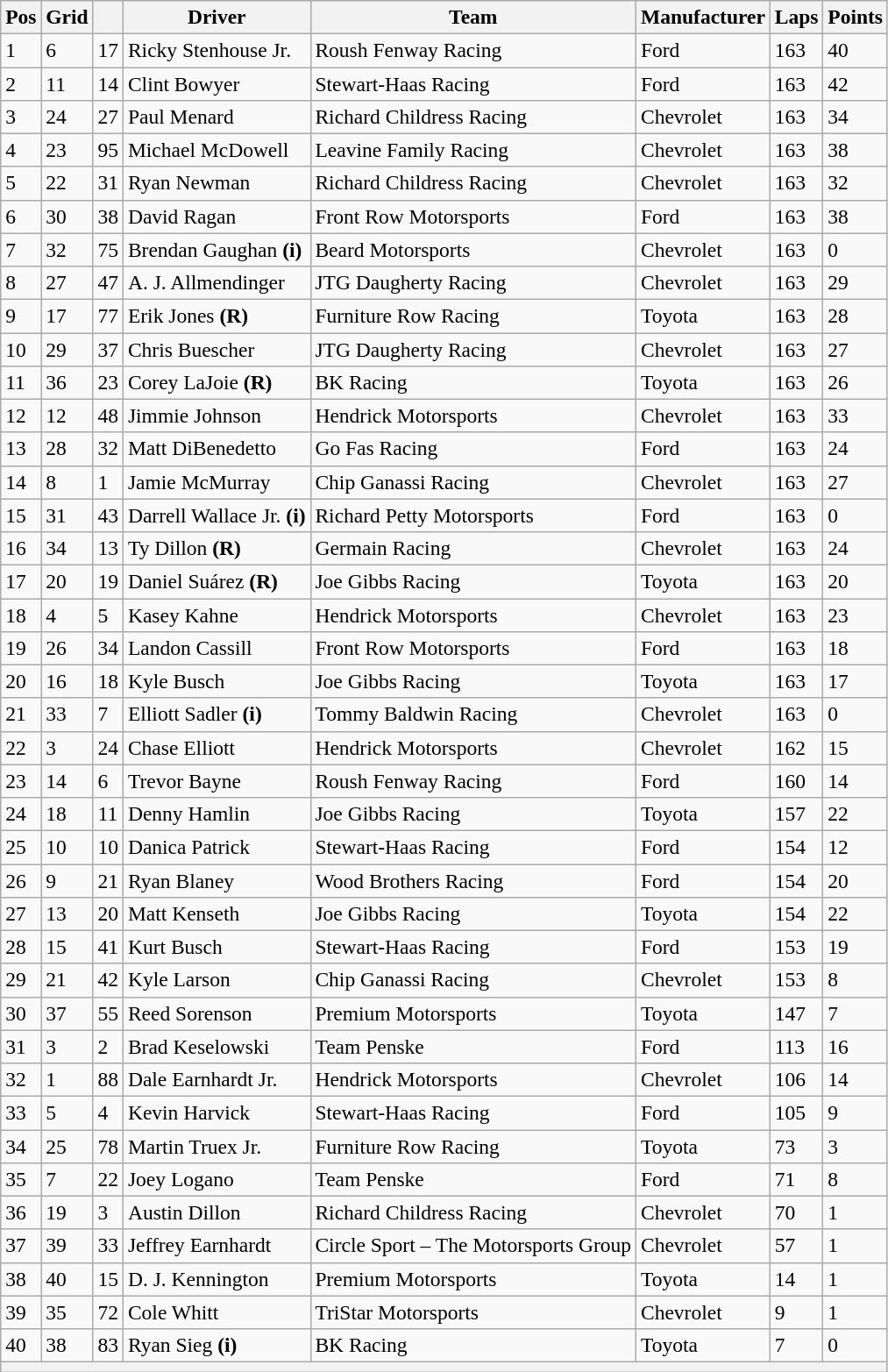<table class="wikitable" style="font-size:98%">
<tr>
<th>Pos</th>
<th>Grid</th>
<th></th>
<th>Driver</th>
<th>Team</th>
<th>Manufacturer</th>
<th>Laps</th>
<th>Points</th>
</tr>
<tr>
<td>1</td>
<td>6</td>
<td>17</td>
<td>Ricky Stenhouse Jr.</td>
<td>Roush Fenway Racing</td>
<td>Ford</td>
<td>163</td>
<td>40</td>
</tr>
<tr>
<td>2</td>
<td>11</td>
<td>14</td>
<td>Clint Bowyer</td>
<td>Stewart-Haas Racing</td>
<td>Ford</td>
<td>163</td>
<td>42</td>
</tr>
<tr>
<td>3</td>
<td>24</td>
<td>27</td>
<td>Paul Menard</td>
<td>Richard Childress Racing</td>
<td>Chevrolet</td>
<td>163</td>
<td>34</td>
</tr>
<tr>
<td>4</td>
<td>23</td>
<td>95</td>
<td>Michael McDowell</td>
<td>Leavine Family Racing</td>
<td>Chevrolet</td>
<td>163</td>
<td>38</td>
</tr>
<tr>
<td>5</td>
<td>22</td>
<td>31</td>
<td>Ryan Newman</td>
<td>Richard Childress Racing</td>
<td>Chevrolet</td>
<td>163</td>
<td>32</td>
</tr>
<tr>
<td>6</td>
<td>30</td>
<td>38</td>
<td>David Ragan</td>
<td>Front Row Motorsports</td>
<td>Ford</td>
<td>163</td>
<td>38</td>
</tr>
<tr>
<td>7</td>
<td>32</td>
<td>75</td>
<td>Brendan Gaughan <strong>(i)</strong></td>
<td>Beard Motorsports</td>
<td>Chevrolet</td>
<td>163</td>
<td>0</td>
</tr>
<tr>
<td>8</td>
<td>27</td>
<td>47</td>
<td>A. J. Allmendinger</td>
<td>JTG Daugherty Racing</td>
<td>Chevrolet</td>
<td>163</td>
<td>29</td>
</tr>
<tr>
<td>9</td>
<td>17</td>
<td>77</td>
<td>Erik Jones <strong>(R)</strong></td>
<td>Furniture Row Racing</td>
<td>Toyota</td>
<td>163</td>
<td>28</td>
</tr>
<tr>
<td>10</td>
<td>29</td>
<td>37</td>
<td>Chris Buescher</td>
<td>JTG Daugherty Racing</td>
<td>Chevrolet</td>
<td>163</td>
<td>27</td>
</tr>
<tr>
<td>11</td>
<td>36</td>
<td>23</td>
<td>Corey LaJoie <strong>(R)</strong></td>
<td>BK Racing</td>
<td>Toyota</td>
<td>163</td>
<td>26</td>
</tr>
<tr>
<td>12</td>
<td>12</td>
<td>48</td>
<td>Jimmie Johnson</td>
<td>Hendrick Motorsports</td>
<td>Chevrolet</td>
<td>163</td>
<td>33</td>
</tr>
<tr>
<td>13</td>
<td>28</td>
<td>32</td>
<td>Matt DiBenedetto</td>
<td>Go Fas Racing</td>
<td>Ford</td>
<td>163</td>
<td>24</td>
</tr>
<tr>
<td>14</td>
<td>8</td>
<td>1</td>
<td>Jamie McMurray</td>
<td>Chip Ganassi Racing</td>
<td>Chevrolet</td>
<td>163</td>
<td>27</td>
</tr>
<tr>
<td>15</td>
<td>31</td>
<td>43</td>
<td>Darrell Wallace Jr. <strong>(i)</strong></td>
<td>Richard Petty Motorsports</td>
<td>Ford</td>
<td>163</td>
<td>0</td>
</tr>
<tr>
<td>16</td>
<td>34</td>
<td>13</td>
<td>Ty Dillon <strong>(R)</strong></td>
<td>Germain Racing</td>
<td>Chevrolet</td>
<td>163</td>
<td>24</td>
</tr>
<tr>
<td>17</td>
<td>20</td>
<td>19</td>
<td>Daniel Suárez <strong>(R)</strong></td>
<td>Joe Gibbs Racing</td>
<td>Toyota</td>
<td>163</td>
<td>20</td>
</tr>
<tr>
<td>18</td>
<td>4</td>
<td>5</td>
<td>Kasey Kahne</td>
<td>Hendrick Motorsports</td>
<td>Chevrolet</td>
<td>163</td>
<td>23</td>
</tr>
<tr>
<td>19</td>
<td>26</td>
<td>34</td>
<td>Landon Cassill</td>
<td>Front Row Motorsports</td>
<td>Ford</td>
<td>163</td>
<td>18</td>
</tr>
<tr>
<td>20</td>
<td>16</td>
<td>18</td>
<td>Kyle Busch</td>
<td>Joe Gibbs Racing</td>
<td>Toyota</td>
<td>163</td>
<td>17</td>
</tr>
<tr>
<td>21</td>
<td>33</td>
<td>7</td>
<td>Elliott Sadler <strong>(i)</strong></td>
<td>Tommy Baldwin Racing</td>
<td>Chevrolet</td>
<td>163</td>
<td>0</td>
</tr>
<tr>
<td>22</td>
<td>3</td>
<td>24</td>
<td>Chase Elliott</td>
<td>Hendrick Motorsports</td>
<td>Chevrolet</td>
<td>162</td>
<td>15</td>
</tr>
<tr>
<td>23</td>
<td>14</td>
<td>6</td>
<td>Trevor Bayne</td>
<td>Roush Fenway Racing</td>
<td>Ford</td>
<td>160</td>
<td>14</td>
</tr>
<tr>
<td>24</td>
<td>18</td>
<td>11</td>
<td>Denny Hamlin</td>
<td>Joe Gibbs Racing</td>
<td>Toyota</td>
<td>157</td>
<td>22</td>
</tr>
<tr>
<td>25</td>
<td>10</td>
<td>10</td>
<td>Danica Patrick</td>
<td>Stewart-Haas Racing</td>
<td>Ford</td>
<td>154</td>
<td>12</td>
</tr>
<tr>
<td>26</td>
<td>9</td>
<td>21</td>
<td>Ryan Blaney</td>
<td>Wood Brothers Racing</td>
<td>Ford</td>
<td>154</td>
<td>20</td>
</tr>
<tr>
<td>27</td>
<td>13</td>
<td>20</td>
<td>Matt Kenseth</td>
<td>Joe Gibbs Racing</td>
<td>Toyota</td>
<td>154</td>
<td>22</td>
</tr>
<tr>
<td>28</td>
<td>15</td>
<td>41</td>
<td>Kurt Busch</td>
<td>Stewart-Haas Racing</td>
<td>Ford</td>
<td>153</td>
<td>19</td>
</tr>
<tr>
<td>29</td>
<td>21</td>
<td>42</td>
<td>Kyle Larson</td>
<td>Chip Ganassi Racing</td>
<td>Chevrolet</td>
<td>153</td>
<td>8</td>
</tr>
<tr>
<td>30</td>
<td>37</td>
<td>55</td>
<td>Reed Sorenson</td>
<td>Premium Motorsports</td>
<td>Toyota</td>
<td>147</td>
<td>7</td>
</tr>
<tr>
<td>31</td>
<td>3</td>
<td>2</td>
<td>Brad Keselowski</td>
<td>Team Penske</td>
<td>Ford</td>
<td>113</td>
<td>16</td>
</tr>
<tr>
<td>32</td>
<td>1</td>
<td>88</td>
<td>Dale Earnhardt Jr.</td>
<td>Hendrick Motorsports</td>
<td>Chevrolet</td>
<td>106</td>
<td>14</td>
</tr>
<tr>
<td>33</td>
<td>5</td>
<td>4</td>
<td>Kevin Harvick</td>
<td>Stewart-Haas Racing</td>
<td>Ford</td>
<td>105</td>
<td>9</td>
</tr>
<tr>
<td>34</td>
<td>25</td>
<td>78</td>
<td>Martin Truex Jr.</td>
<td>Furniture Row Racing</td>
<td>Toyota</td>
<td>73</td>
<td>3</td>
</tr>
<tr>
<td>35</td>
<td>7</td>
<td>22</td>
<td>Joey Logano</td>
<td>Team Penske</td>
<td>Ford</td>
<td>71</td>
<td>8</td>
</tr>
<tr>
<td>36</td>
<td>19</td>
<td>3</td>
<td>Austin Dillon</td>
<td>Richard Childress Racing</td>
<td>Chevrolet</td>
<td>70</td>
<td>1</td>
</tr>
<tr>
<td>37</td>
<td>39</td>
<td>33</td>
<td>Jeffrey Earnhardt</td>
<td>Circle Sport – The Motorsports Group</td>
<td>Chevrolet</td>
<td>57</td>
<td>1</td>
</tr>
<tr>
<td>38</td>
<td>40</td>
<td>15</td>
<td>D. J. Kennington</td>
<td>Premium Motorsports</td>
<td>Toyota</td>
<td>14</td>
<td>1</td>
</tr>
<tr>
<td>39</td>
<td>35</td>
<td>72</td>
<td>Cole Whitt</td>
<td>TriStar Motorsports</td>
<td>Chevrolet</td>
<td>9</td>
<td>1</td>
</tr>
<tr>
<td>40</td>
<td>38</td>
<td>83</td>
<td>Ryan Sieg <strong>(i)</strong></td>
<td>BK Racing</td>
<td>Toyota</td>
<td>7</td>
<td>0</td>
</tr>
<tr>
<th colspan="8"></th>
</tr>
</table>
